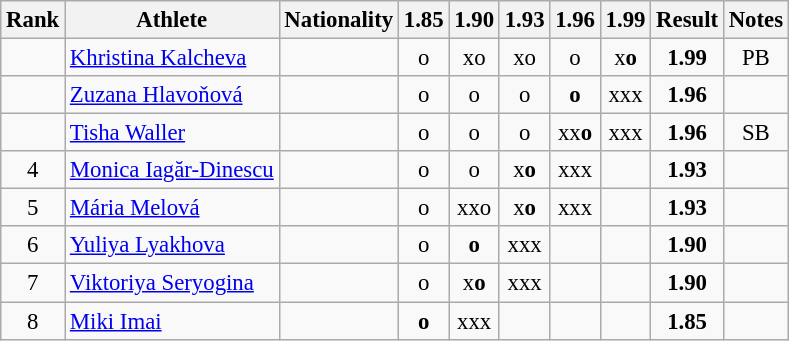<table class="wikitable sortable" style="text-align:center;font-size:95%">
<tr>
<th>Rank</th>
<th>Athlete</th>
<th>Nationality</th>
<th>1.85</th>
<th>1.90</th>
<th>1.93</th>
<th>1.96</th>
<th>1.99</th>
<th>Result</th>
<th>Notes</th>
</tr>
<tr>
<td></td>
<td align="left"><a href='#'>Khristina Kalcheva</a></td>
<td align=left></td>
<td>o</td>
<td>xo</td>
<td>xo</td>
<td>o</td>
<td>x<strong>o</strong></td>
<td><strong>1.99</strong></td>
<td>PB</td>
</tr>
<tr>
<td></td>
<td align="left"><a href='#'>Zuzana Hlavoňová</a></td>
<td align=left></td>
<td>o</td>
<td>o</td>
<td>o</td>
<td><strong>o</strong></td>
<td>xxx</td>
<td><strong>1.96</strong></td>
<td></td>
</tr>
<tr>
<td></td>
<td align="left"><a href='#'>Tisha Waller</a></td>
<td align=left></td>
<td>o</td>
<td>o</td>
<td>o</td>
<td>xx<strong>o</strong></td>
<td>xxx</td>
<td><strong>1.96</strong></td>
<td>SB</td>
</tr>
<tr>
<td>4</td>
<td align="left"><a href='#'>Monica Iagăr-Dinescu</a></td>
<td align=left></td>
<td>o</td>
<td>o</td>
<td>x<strong>o</strong></td>
<td>xxx</td>
<td></td>
<td><strong>1.93</strong></td>
<td></td>
</tr>
<tr>
<td>5</td>
<td align="left"><a href='#'>Mária Melová</a></td>
<td align=left></td>
<td>o</td>
<td>xxo</td>
<td>x<strong>o</strong></td>
<td>xxx</td>
<td></td>
<td><strong>1.93</strong></td>
<td></td>
</tr>
<tr>
<td>6</td>
<td align="left"><a href='#'>Yuliya Lyakhova</a></td>
<td align=left></td>
<td>o</td>
<td><strong>o</strong></td>
<td>xxx</td>
<td></td>
<td></td>
<td><strong>1.90</strong></td>
<td></td>
</tr>
<tr>
<td>7</td>
<td align="left"><a href='#'>Viktoriya Seryogina</a></td>
<td align=left></td>
<td>o</td>
<td>x<strong>o</strong></td>
<td>xxx</td>
<td></td>
<td></td>
<td><strong>1.90</strong></td>
<td></td>
</tr>
<tr>
<td>8</td>
<td align="left"><a href='#'>Miki Imai</a></td>
<td align=left></td>
<td><strong>o</strong></td>
<td>xxx</td>
<td></td>
<td></td>
<td></td>
<td><strong>1.85</strong></td>
<td></td>
</tr>
</table>
